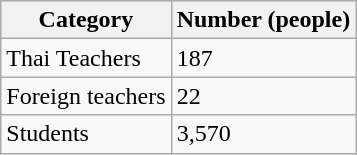<table class="wikitable">
<tr>
<th>Category</th>
<th>Number (people)</th>
</tr>
<tr>
<td>Thai Teachers</td>
<td>187</td>
</tr>
<tr>
<td>Foreign teachers</td>
<td>22</td>
</tr>
<tr>
<td>Students</td>
<td>3,570</td>
</tr>
</table>
